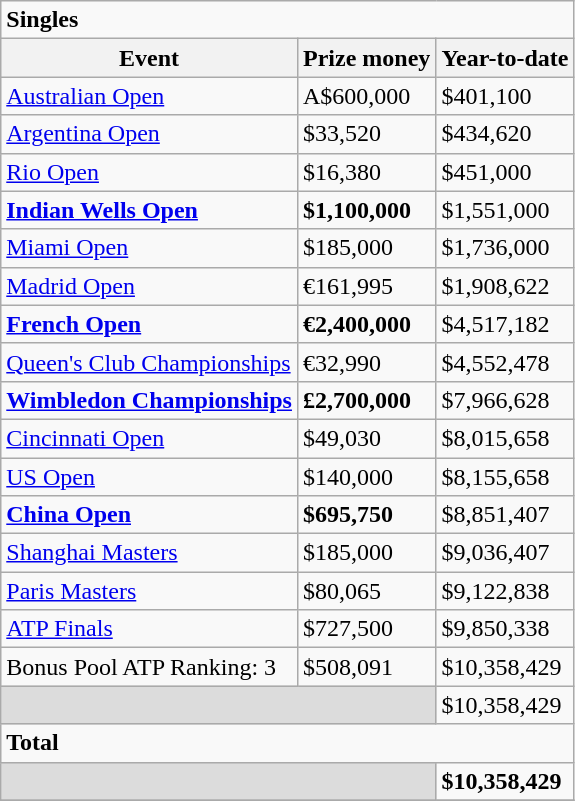<table class="wikitable sortable">
<tr>
<td colspan=3><strong>Singles</strong></td>
</tr>
<tr>
<th>Event</th>
<th>Prize money</th>
<th>Year-to-date</th>
</tr>
<tr>
<td><a href='#'>Australian Open</a></td>
<td>A$600,000</td>
<td>$401,100</td>
</tr>
<tr>
<td><a href='#'>Argentina Open</a></td>
<td>$33,520</td>
<td>$434,620</td>
</tr>
<tr>
<td><a href='#'>Rio Open</a></td>
<td>$16,380</td>
<td>$451,000</td>
</tr>
<tr>
<td><strong><a href='#'>Indian Wells Open</a></strong></td>
<td><strong>$1,100,000</strong></td>
<td>$1,551,000</td>
</tr>
<tr>
<td><a href='#'>Miami Open</a></td>
<td>$185,000</td>
<td>$1,736,000</td>
</tr>
<tr>
<td><a href='#'>Madrid Open</a></td>
<td>€161,995</td>
<td>$1,908,622</td>
</tr>
<tr>
<td><strong><a href='#'>French Open</a></strong></td>
<td><strong>€2,400,000</strong></td>
<td>$4,517,182</td>
</tr>
<tr>
<td><a href='#'>Queen's Club Championships</a></td>
<td>€32,990</td>
<td>$4,552,478</td>
</tr>
<tr>
<td><strong><a href='#'>Wimbledon Championships</a></strong></td>
<td><strong>£2,700,000</strong></td>
<td>$7,966,628</td>
</tr>
<tr>
<td><a href='#'>Cincinnati Open</a></td>
<td>$49,030</td>
<td>$8,015,658</td>
</tr>
<tr>
<td><a href='#'>US Open</a></td>
<td>$140,000</td>
<td>$8,155,658</td>
</tr>
<tr>
<td><strong><a href='#'>China Open</a></strong></td>
<td><strong>$695,750</strong></td>
<td>$8,851,407</td>
</tr>
<tr>
<td><a href='#'>Shanghai Masters</a></td>
<td>$185,000</td>
<td>$9,036,407</td>
</tr>
<tr>
<td><a href='#'>Paris Masters</a></td>
<td>$80,065</td>
<td>$9,122,838</td>
</tr>
<tr>
<td><a href='#'>ATP Finals</a></td>
<td>$727,500</td>
<td>$9,850,338</td>
</tr>
<tr>
<td>Bonus Pool ATP Ranking: 3</td>
<td>$508,091</td>
<td>$10,358,429</td>
</tr>
<tr class="sortbottom">
<td colspan=2 bgcolor=#DCDCDC></td>
<td>$10,358,429</td>
</tr>
<tr>
<td colspan=3><strong>Total</strong></td>
</tr>
<tr class="sortbottom">
<td colspan=2 bgcolor=#DCDCDC></td>
<td><strong>$10,358,429 </strong></td>
</tr>
<tr>
</tr>
</table>
